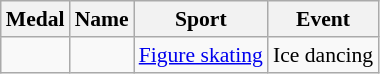<table class="wikitable sortable" style="font-size:90%">
<tr>
<th>Medal</th>
<th>Name</th>
<th>Sport</th>
<th>Event</th>
</tr>
<tr>
<td></td>
<td> <br> </td>
<td><a href='#'>Figure skating</a></td>
<td>Ice dancing</td>
</tr>
</table>
